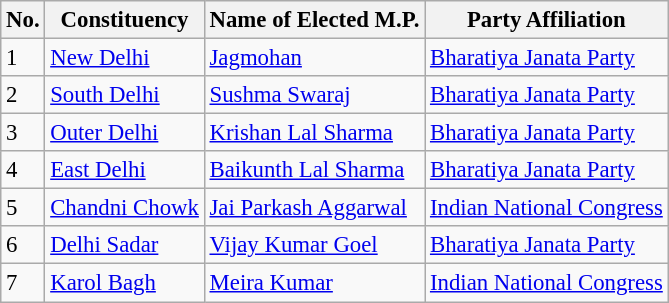<table class="wikitable" style="font-size: 95%;">
<tr>
<th>No.</th>
<th>Constituency</th>
<th>Name of Elected M.P.</th>
<th>Party Affiliation</th>
</tr>
<tr>
<td>1</td>
<td><a href='#'>New Delhi</a></td>
<td><a href='#'>Jagmohan</a></td>
<td><a href='#'>Bharatiya Janata Party</a></td>
</tr>
<tr>
<td>2</td>
<td><a href='#'>South Delhi</a></td>
<td><a href='#'>Sushma Swaraj</a></td>
<td><a href='#'>Bharatiya Janata Party</a></td>
</tr>
<tr>
<td>3</td>
<td><a href='#'>Outer Delhi</a></td>
<td><a href='#'>Krishan Lal Sharma</a></td>
<td><a href='#'>Bharatiya Janata Party</a></td>
</tr>
<tr>
<td>4</td>
<td><a href='#'>East Delhi</a></td>
<td><a href='#'>Baikunth Lal Sharma</a></td>
<td><a href='#'>Bharatiya Janata Party</a></td>
</tr>
<tr>
<td>5</td>
<td><a href='#'>Chandni Chowk</a></td>
<td><a href='#'>Jai Parkash Aggarwal</a></td>
<td><a href='#'>Indian National Congress</a></td>
</tr>
<tr>
<td>6</td>
<td><a href='#'>Delhi Sadar</a></td>
<td><a href='#'>Vijay Kumar Goel</a></td>
<td><a href='#'>Bharatiya Janata Party</a></td>
</tr>
<tr>
<td>7</td>
<td><a href='#'>Karol Bagh</a></td>
<td><a href='#'>Meira Kumar</a></td>
<td><a href='#'>Indian National Congress</a></td>
</tr>
</table>
